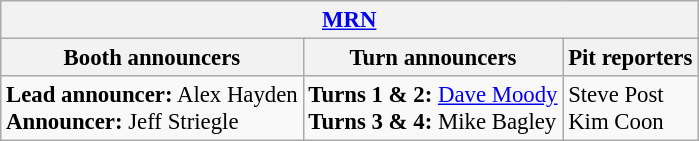<table class="wikitable" style="font-size: 95%">
<tr>
<th colspan="3"><a href='#'>MRN</a></th>
</tr>
<tr>
<th>Booth announcers</th>
<th>Turn announcers</th>
<th>Pit reporters</th>
</tr>
<tr>
<td><strong>Lead announcer:</strong> Alex Hayden<br><strong>Announcer:</strong> Jeff Striegle</td>
<td><strong>Turns 1 & 2: </strong><a href='#'>Dave Moody</a><br><strong>Turns 3 & 4: </strong>Mike Bagley</td>
<td>Steve Post<br>Kim Coon</td>
</tr>
</table>
